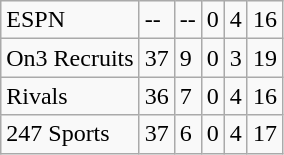<table class="wikitable">
<tr>
<td>ESPN </td>
<td>--</td>
<td>--</td>
<td>0</td>
<td>4</td>
<td>16</td>
</tr>
<tr>
<td>On3 Recruits </td>
<td>37</td>
<td>9</td>
<td>0</td>
<td>3</td>
<td>19</td>
</tr>
<tr>
<td>Rivals </td>
<td>36</td>
<td>7</td>
<td>0</td>
<td>4</td>
<td>16</td>
</tr>
<tr>
<td>247 Sports </td>
<td>37</td>
<td>6</td>
<td>0</td>
<td>4</td>
<td>17</td>
</tr>
</table>
